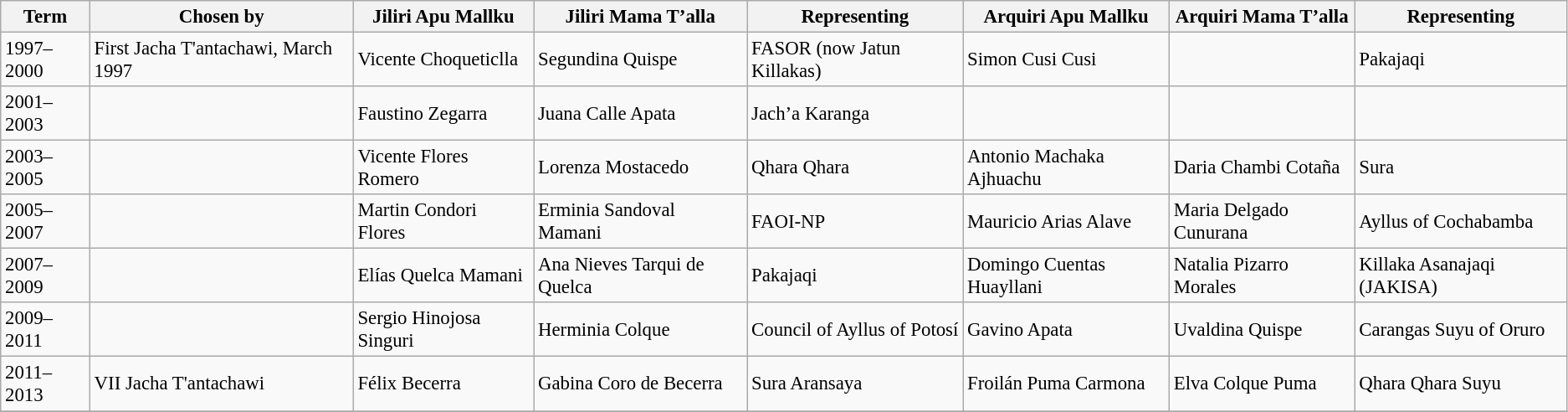<table class="wikitable" style="font-size: 95%">
<tr>
<th><strong>Term</strong></th>
<th>Chosen by</th>
<th><strong>Jiliri Apu Mallku</strong></th>
<th><strong>Jiliri Mama T’alla</strong></th>
<th>Representing</th>
<th><strong>Arquiri Apu Mallku</strong></th>
<th><strong>Arquiri Mama T’alla</strong></th>
<th>Representing</th>
</tr>
<tr>
<td>1997–2000</td>
<td>First Jacha T'antachawi, March 1997</td>
<td>Vicente Choqueticlla</td>
<td>Segundina Quispe</td>
<td>FASOR (now Jatun Killakas)</td>
<td>Simon Cusi Cusi</td>
<td></td>
<td>Pakajaqi</td>
</tr>
<tr>
<td>2001–2003</td>
<td></td>
<td>Faustino Zegarra</td>
<td>Juana Calle Apata</td>
<td>Jach’a Karanga</td>
<td></td>
<td></td>
<td></td>
</tr>
<tr>
<td>2003–2005</td>
<td></td>
<td>Vicente Flores Romero</td>
<td>Lorenza Mostacedo</td>
<td>Qhara Qhara</td>
<td>Antonio Machaka Ajhuachu</td>
<td>Daria Chambi Cotaña</td>
<td>Sura</td>
</tr>
<tr>
<td>2005–2007</td>
<td></td>
<td>Martin Condori Flores</td>
<td>Erminia Sandoval Mamani</td>
<td>FAOI-NP</td>
<td>Mauricio Arias Alave</td>
<td>Maria Delgado Cunurana</td>
<td>Ayllus of Cochabamba</td>
</tr>
<tr>
<td>2007–2009</td>
<td></td>
<td>Elías Quelca Mamani</td>
<td>Ana Nieves Tarqui de Quelca</td>
<td>Pakajaqi</td>
<td>Domingo Cuentas Huayllani</td>
<td>Natalia Pizarro Morales</td>
<td>Killaka Asanajaqi (JAKISA)</td>
</tr>
<tr>
<td>2009–2011</td>
<td></td>
<td>Sergio Hinojosa Singuri</td>
<td>Herminia Colque</td>
<td>Council of Ayllus of Potosí</td>
<td>Gavino Apata</td>
<td>Uvaldina Quispe</td>
<td>Carangas Suyu of Oruro</td>
</tr>
<tr>
<td>2011–2013</td>
<td>VII Jacha T'antachawi</td>
<td>Félix Becerra</td>
<td>Gabina Coro de Becerra</td>
<td>Sura Aransaya</td>
<td>Froilán Puma Carmona</td>
<td>Elva Colque Puma</td>
<td>Qhara Qhara Suyu</td>
</tr>
<tr>
</tr>
</table>
